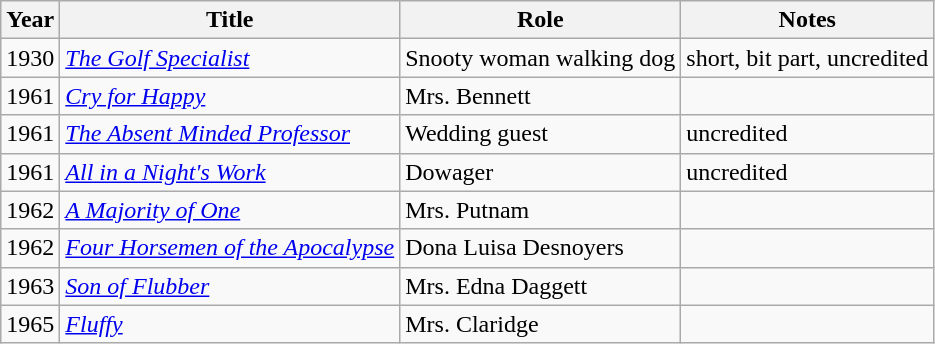<table class="wikitable">
<tr>
<th>Year</th>
<th>Title</th>
<th>Role</th>
<th>Notes</th>
</tr>
<tr>
<td>1930</td>
<td><em><a href='#'>The Golf Specialist</a></em></td>
<td>Snooty woman walking dog</td>
<td>short, bit part, uncredited</td>
</tr>
<tr>
<td>1961</td>
<td><em><a href='#'>Cry for Happy</a></em></td>
<td>Mrs. Bennett</td>
<td></td>
</tr>
<tr>
<td>1961</td>
<td><em><a href='#'>The Absent Minded Professor</a></em></td>
<td>Wedding guest</td>
<td>uncredited</td>
</tr>
<tr>
<td>1961</td>
<td><em><a href='#'>All in a Night's Work</a></em></td>
<td>Dowager</td>
<td>uncredited</td>
</tr>
<tr>
<td>1962</td>
<td><em><a href='#'>A Majority of One</a></em></td>
<td>Mrs. Putnam</td>
<td></td>
</tr>
<tr>
<td>1962</td>
<td><em><a href='#'>Four Horsemen of the Apocalypse</a></em></td>
<td>Dona Luisa Desnoyers</td>
<td></td>
</tr>
<tr>
<td>1963</td>
<td><em><a href='#'>Son of Flubber</a></em></td>
<td>Mrs. Edna Daggett</td>
<td></td>
</tr>
<tr>
<td>1965</td>
<td><em><a href='#'>Fluffy</a></em></td>
<td>Mrs. Claridge</td>
<td></td>
</tr>
</table>
